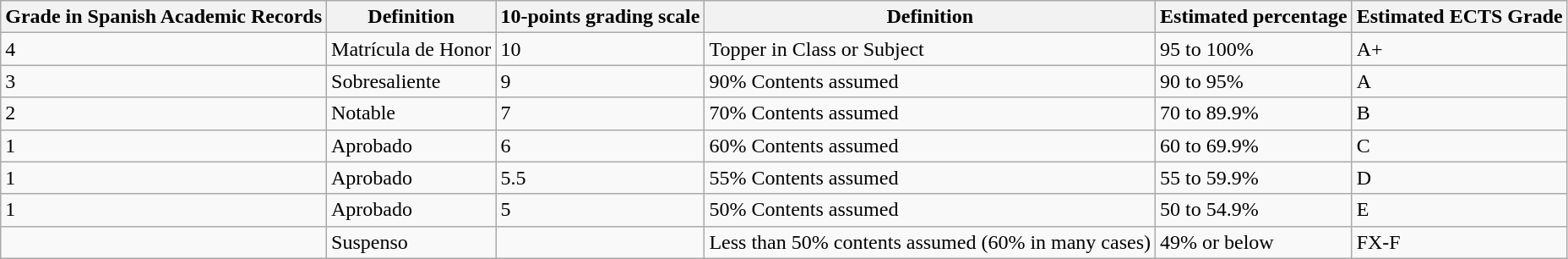<table class="wikitable">
<tr>
<th>Grade in Spanish Academic Records</th>
<th>Definition</th>
<th>10-points grading scale</th>
<th>Definition</th>
<th>Estimated percentage</th>
<th>Estimated ECTS Grade</th>
</tr>
<tr>
<td>4</td>
<td>Matrícula de Honor</td>
<td>10</td>
<td>Topper in Class or Subject</td>
<td>95 to 100%</td>
<td>A+</td>
</tr>
<tr>
<td>3</td>
<td>Sobresaliente</td>
<td>9</td>
<td>90% Contents assumed</td>
<td>90 to 95%</td>
<td>A</td>
</tr>
<tr>
<td>2</td>
<td>Notable</td>
<td>7</td>
<td>70% Contents assumed</td>
<td>70 to 89.9%</td>
<td>B</td>
</tr>
<tr>
<td>1</td>
<td>Aprobado</td>
<td>6</td>
<td>60% Contents assumed</td>
<td>60 to 69.9%</td>
<td>C</td>
</tr>
<tr>
<td>1</td>
<td>Aprobado</td>
<td>5.5</td>
<td>55% Contents assumed</td>
<td>55 to 59.9%</td>
<td>D</td>
</tr>
<tr>
<td>1</td>
<td>Aprobado</td>
<td>5</td>
<td>50% Contents assumed</td>
<td>50 to 54.9%</td>
<td>E</td>
</tr>
<tr>
<td></td>
<td>Suspenso</td>
<td></td>
<td>Less than 50% contents assumed (60% in many cases)</td>
<td>49% or below</td>
<td>FX-F</td>
</tr>
</table>
